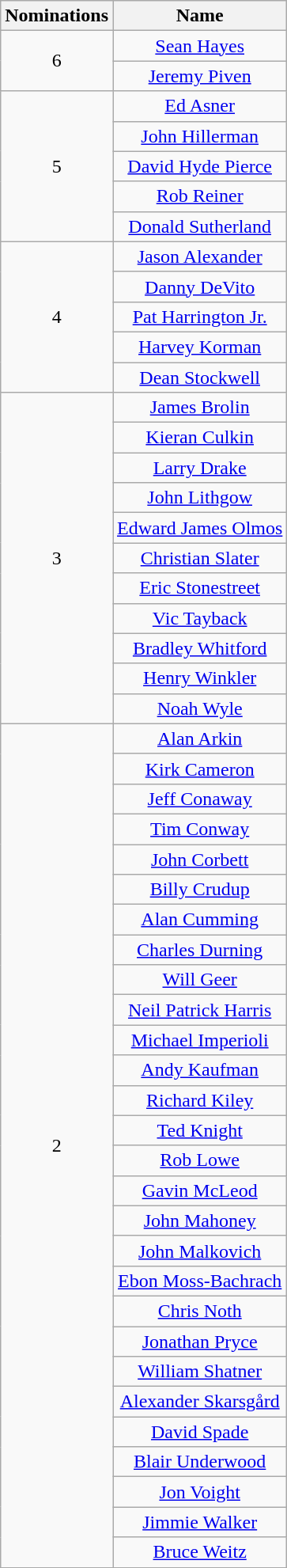<table class="wikitable" style="text-align:center;">
<tr>
<th scope="col" style="width:55px;">Nominations</th>
<th scope="col" style="text-align:center;">Name</th>
</tr>
<tr>
<td rowspan="2">6</td>
<td><a href='#'>Sean Hayes</a></td>
</tr>
<tr>
<td><a href='#'>Jeremy Piven</a></td>
</tr>
<tr>
<td rowspan="5">5</td>
<td><a href='#'>Ed Asner</a></td>
</tr>
<tr>
<td><a href='#'>John Hillerman</a></td>
</tr>
<tr>
<td><a href='#'>David Hyde Pierce</a></td>
</tr>
<tr>
<td><a href='#'>Rob Reiner</a></td>
</tr>
<tr>
<td><a href='#'>Donald Sutherland</a></td>
</tr>
<tr>
<td rowspan="5">4</td>
<td><a href='#'>Jason Alexander</a></td>
</tr>
<tr>
<td><a href='#'>Danny DeVito</a></td>
</tr>
<tr>
<td><a href='#'>Pat Harrington Jr.</a></td>
</tr>
<tr>
<td><a href='#'>Harvey Korman</a></td>
</tr>
<tr>
<td><a href='#'>Dean Stockwell</a></td>
</tr>
<tr>
<td rowspan="11">3</td>
<td><a href='#'>James Brolin</a></td>
</tr>
<tr>
<td><a href='#'>Kieran Culkin</a></td>
</tr>
<tr>
<td><a href='#'>Larry Drake</a></td>
</tr>
<tr>
<td><a href='#'>John Lithgow</a></td>
</tr>
<tr>
<td><a href='#'>Edward James Olmos</a></td>
</tr>
<tr>
<td><a href='#'>Christian Slater</a></td>
</tr>
<tr>
<td><a href='#'>Eric Stonestreet</a></td>
</tr>
<tr>
<td><a href='#'>Vic Tayback</a></td>
</tr>
<tr>
<td><a href='#'>Bradley Whitford</a></td>
</tr>
<tr>
<td><a href='#'>Henry Winkler</a></td>
</tr>
<tr>
<td><a href='#'>Noah Wyle</a></td>
</tr>
<tr>
<td rowspan="28">2</td>
<td><a href='#'>Alan Arkin</a></td>
</tr>
<tr>
<td><a href='#'>Kirk Cameron</a></td>
</tr>
<tr>
<td><a href='#'>Jeff Conaway</a></td>
</tr>
<tr>
<td><a href='#'>Tim Conway</a></td>
</tr>
<tr>
<td><a href='#'>John Corbett</a></td>
</tr>
<tr>
<td><a href='#'>Billy Crudup</a></td>
</tr>
<tr>
<td><a href='#'>Alan Cumming</a></td>
</tr>
<tr>
<td><a href='#'>Charles Durning</a></td>
</tr>
<tr>
<td><a href='#'>Will Geer</a></td>
</tr>
<tr>
<td><a href='#'>Neil Patrick Harris</a></td>
</tr>
<tr>
<td><a href='#'>Michael Imperioli</a></td>
</tr>
<tr>
<td><a href='#'>Andy Kaufman</a></td>
</tr>
<tr>
<td><a href='#'>Richard Kiley</a></td>
</tr>
<tr>
<td><a href='#'>Ted Knight</a></td>
</tr>
<tr>
<td><a href='#'>Rob Lowe</a></td>
</tr>
<tr>
<td><a href='#'>Gavin McLeod</a></td>
</tr>
<tr>
<td><a href='#'>John Mahoney</a></td>
</tr>
<tr>
<td><a href='#'>John Malkovich</a></td>
</tr>
<tr>
<td><a href='#'>Ebon Moss-Bachrach</a></td>
</tr>
<tr>
<td><a href='#'>Chris Noth</a></td>
</tr>
<tr>
<td><a href='#'>Jonathan Pryce</a></td>
</tr>
<tr>
<td><a href='#'>William Shatner</a></td>
</tr>
<tr>
<td><a href='#'>Alexander Skarsgård</a></td>
</tr>
<tr>
<td><a href='#'>David Spade</a></td>
</tr>
<tr>
<td><a href='#'>Blair Underwood</a></td>
</tr>
<tr>
<td><a href='#'>Jon Voight</a></td>
</tr>
<tr>
<td><a href='#'>Jimmie Walker</a></td>
</tr>
<tr>
<td><a href='#'>Bruce Weitz</a></td>
</tr>
</table>
